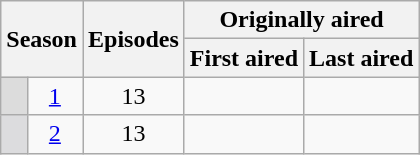<table class="wikitable plainrowheaders" style="text-align:center;">
<tr>
<th colspan="2" rowspan="2">Season</th>
<th rowspan="2">Episodes</th>
<th colspan="2">Originally aired</th>
</tr>
<tr>
<th>First aired</th>
<th>Last aired</th>
</tr>
<tr>
<td style="background: #DCDCDC;"></td>
<td><a href='#'>1</a></td>
<td>13</td>
<td></td>
<td></td>
</tr>
<tr>
<td style="background: #DCDCDE;"></td>
<td><a href='#'>2</a></td>
<td>13</td>
<td></td>
<td></td>
</tr>
</table>
